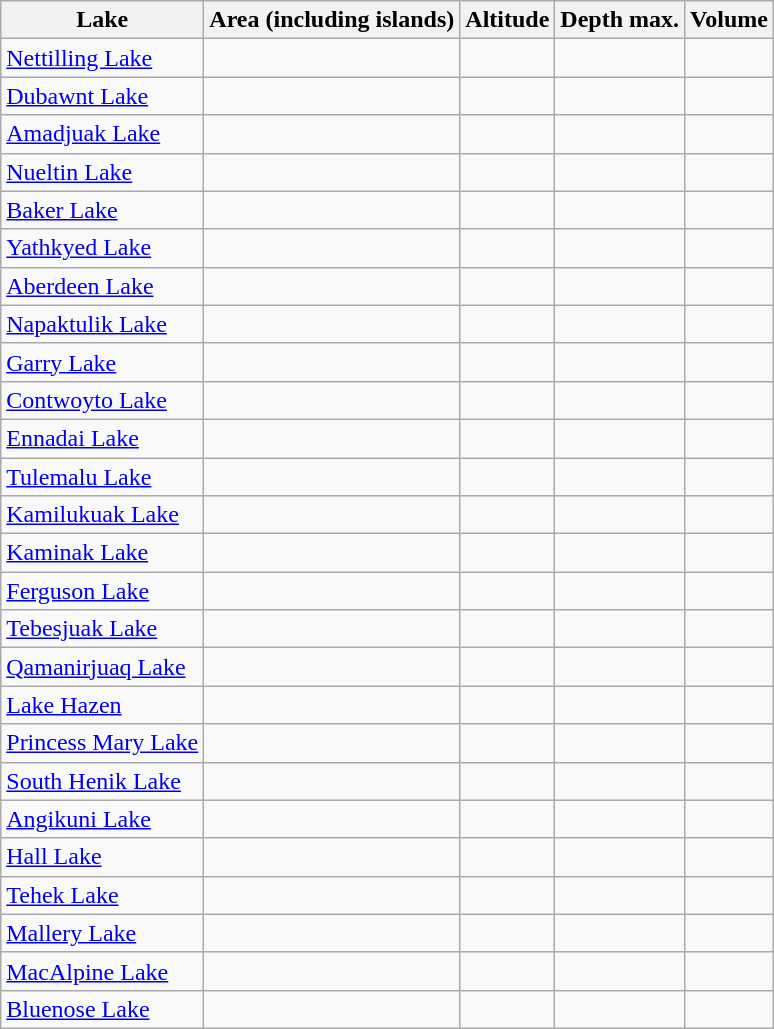<table class="wikitable">
<tr>
<th>Lake</th>
<th>Area (including islands)</th>
<th>Altitude</th>
<th>Depth max.</th>
<th>Volume</th>
</tr>
<tr>
<td><a href='#'>Nettilling Lake</a></td>
<td style="text-align: right"></td>
<td style="text-align: right"></td>
<td style="text-align: right"></td>
<td style="text-align: right"></td>
</tr>
<tr>
<td><a href='#'>Dubawnt Lake</a></td>
<td style="text-align: right"></td>
<td style="text-align: right"></td>
<td style="text-align: right"></td>
<td style="text-align: right"></td>
</tr>
<tr>
<td><a href='#'>Amadjuak Lake</a></td>
<td style="text-align: right"></td>
<td style="text-align: right"></td>
<td style="text-align: right"></td>
<td style="text-align: right"></td>
</tr>
<tr>
<td><a href='#'>Nueltin Lake</a></td>
<td style="text-align: right"></td>
<td style="text-align: right"></td>
<td style="text-align: right"></td>
<td style="text-align: right"></td>
</tr>
<tr>
<td><a href='#'>Baker Lake</a></td>
<td style="text-align: right"></td>
<td style="text-align: right"></td>
<td style="text-align: right"></td>
<td style="text-align: right"></td>
</tr>
<tr>
<td><a href='#'>Yathkyed Lake</a></td>
<td style="text-align: right"></td>
<td style="text-align: right"></td>
<td style="text-align: right"></td>
<td style="text-align: right"></td>
</tr>
<tr>
<td><a href='#'>Aberdeen Lake</a></td>
<td style="text-align: right"></td>
<td style="text-align: right"></td>
<td style="text-align: right"></td>
<td style="text-align: right"></td>
</tr>
<tr>
<td><a href='#'>Napaktulik Lake</a></td>
<td style="text-align: right"></td>
<td style="text-align: right"></td>
<td style="text-align: right"></td>
<td style="text-align: right"></td>
</tr>
<tr>
<td><a href='#'>Garry Lake</a></td>
<td style="text-align: right"></td>
<td style="text-align: right"></td>
<td style="text-align: right"></td>
<td style="text-align: right"></td>
</tr>
<tr>
<td><a href='#'>Contwoyto Lake</a></td>
<td style="text-align: right"></td>
<td style="text-align: right"></td>
<td style="text-align: right"></td>
<td style="text-align: right"></td>
</tr>
<tr>
<td><a href='#'>Ennadai Lake</a></td>
<td style="text-align: right"></td>
<td style="text-align: right"></td>
<td style="text-align: right"></td>
<td style="text-align: right"></td>
</tr>
<tr>
<td><a href='#'>Tulemalu Lake</a></td>
<td style="text-align: right"></td>
<td style="text-align: right"></td>
<td style="text-align: right"></td>
<td style="text-align: right"></td>
</tr>
<tr>
<td><a href='#'>Kamilukuak Lake</a></td>
<td style="text-align: right"></td>
<td style="text-align: right"></td>
<td style="text-align: right"></td>
<td style="text-align: right"></td>
</tr>
<tr>
<td><a href='#'>Kaminak Lake</a></td>
<td style="text-align: right"></td>
<td style="text-align: right"></td>
<td style="text-align: right"></td>
<td style="text-align: right"></td>
</tr>
<tr>
<td><a href='#'>Ferguson Lake</a></td>
<td style="text-align: right"></td>
<td style="text-align: right"></td>
<td style="text-align: right"></td>
<td style="text-align: right"></td>
</tr>
<tr>
<td><a href='#'>Tebesjuak Lake</a></td>
<td style="text-align: right"></td>
<td style="text-align: right"></td>
<td style="text-align: right"></td>
<td style="text-align: right"></td>
</tr>
<tr>
<td><a href='#'>Qamanirjuaq Lake</a></td>
<td style="text-align: right"></td>
<td style="text-align: right"></td>
<td style="text-align: right"></td>
<td style="text-align: right"></td>
</tr>
<tr>
<td><a href='#'>Lake Hazen</a></td>
<td style="text-align: right"></td>
<td style="text-align: right"></td>
<td style="text-align: right"></td>
<td style="text-align: right"></td>
</tr>
<tr>
<td><a href='#'>Princess Mary Lake</a></td>
<td style="text-align: right"></td>
<td style="text-align: right"></td>
<td style="text-align: right"></td>
<td style="text-align: right"></td>
</tr>
<tr>
<td><a href='#'>South Henik Lake</a></td>
<td style="text-align: right"></td>
<td style="text-align: right"></td>
<td style="text-align: right"></td>
<td style="text-align: right"></td>
</tr>
<tr>
<td><a href='#'>Angikuni Lake</a></td>
<td style="text-align: right"></td>
<td style="text-align: right"></td>
<td style="text-align: right"></td>
<td style="text-align: right"></td>
</tr>
<tr>
<td><a href='#'>Hall Lake</a></td>
<td style="text-align: right"></td>
<td style="text-align: right"></td>
<td style="text-align: right"></td>
<td style="text-align: right"></td>
</tr>
<tr>
<td><a href='#'>Tehek Lake</a></td>
<td style="text-align: right"></td>
<td style="text-align: right"></td>
<td style="text-align: right"></td>
<td style="text-align: right"></td>
</tr>
<tr>
<td><a href='#'>Mallery Lake</a></td>
<td style="text-align: right"></td>
<td style="text-align: right"></td>
<td style="text-align: right"></td>
<td style="text-align: right"></td>
</tr>
<tr>
<td><a href='#'>MacAlpine Lake</a></td>
<td style="text-align: right"></td>
<td style="text-align: right"></td>
<td style="text-align: right"></td>
<td style="text-align: right"></td>
</tr>
<tr>
<td><a href='#'>Bluenose Lake</a></td>
<td style="text-align: right"></td>
<td style="text-align: right"></td>
<td style="text-align: right"></td>
<td style="text-align: right"></td>
</tr>
</table>
